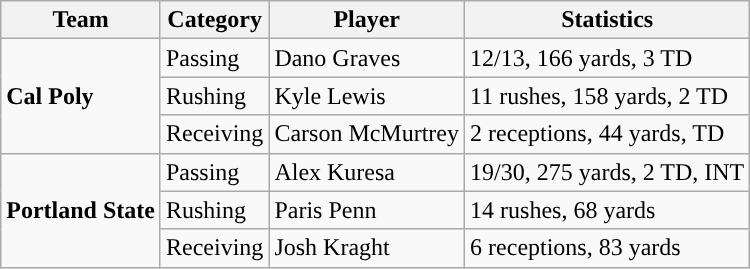<table class="wikitable" style="float: left;">
<tr>
<th>Team</th>
<th>Category</th>
<th>Player</th>
<th>Statistics</th>
</tr>
<tr>
<td rowspan=3><strong>Cal Poly</strong></td>
<td>Passing</td>
<td>Dano Graves</td>
<td>12/13, 166 yards, 3 TD</td>
</tr>
<tr>
<td>Rushing</td>
<td>Kyle Lewis</td>
<td>11 rushes, 158 yards, 2 TD</td>
</tr>
<tr>
<td>Receiving</td>
<td>Carson McMurtrey</td>
<td>2 receptions, 44 yards, TD</td>
</tr>
<tr>
<td rowspan=3><strong>Portland State</strong></td>
<td>Passing</td>
<td>Alex Kuresa</td>
<td>19/30, 275 yards, 2 TD, INT</td>
</tr>
<tr>
<td>Rushing</td>
<td>Paris Penn</td>
<td>14 rushes, 68 yards</td>
</tr>
<tr>
<td>Receiving</td>
<td>Josh Kraght</td>
<td>6 receptions, 83 yards</td>
</tr>
</table>
